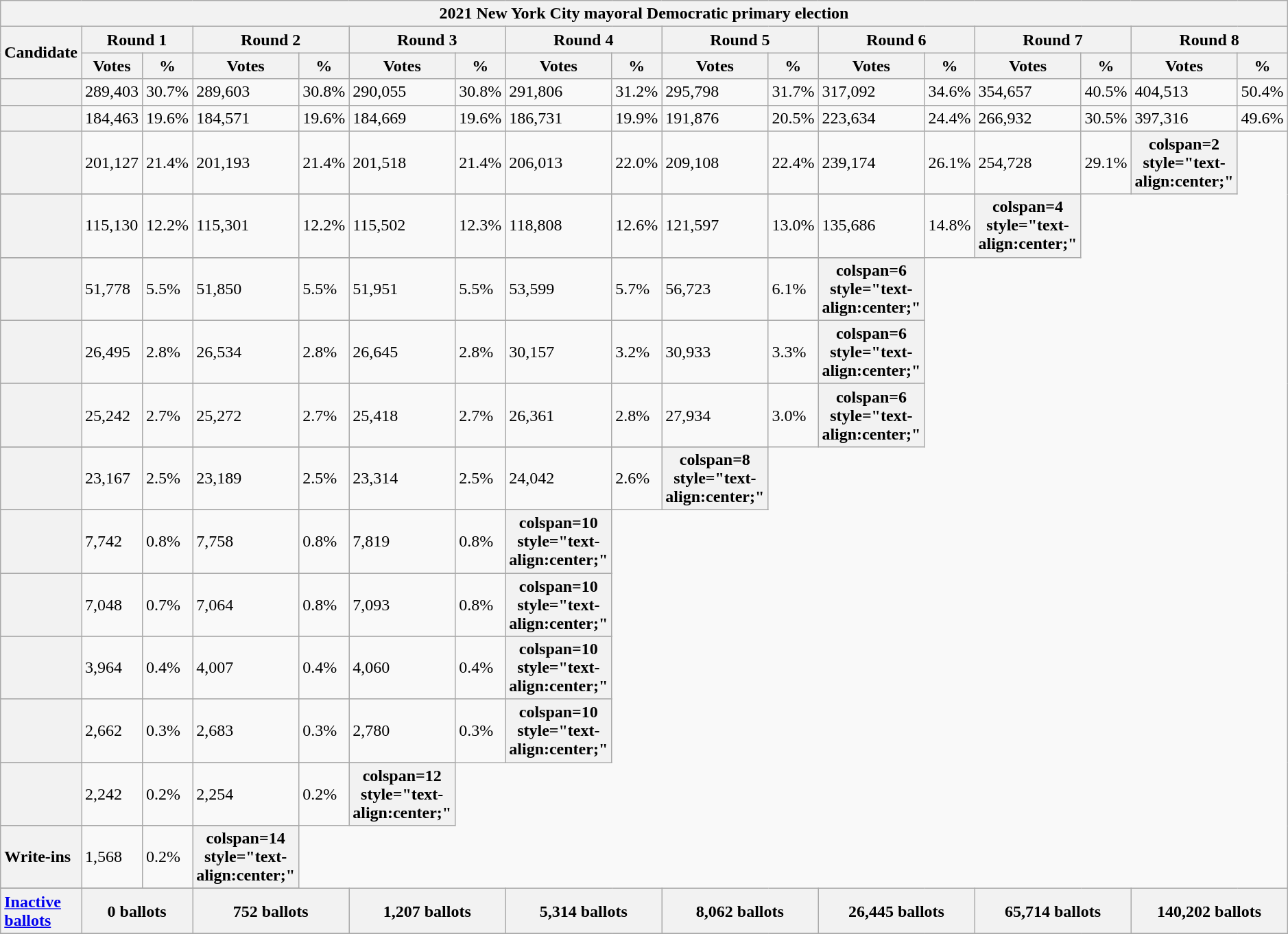<table class="wikitable sortable">
<tr>
<th colspan=" 19 ">2021 New York City mayoral Democratic primary election</th>
</tr>
<tr style="background:#eee; text-align:center;">
<th rowspan=2 style="text-align:center;">Candidate</th>
<th colspan=2 style="text-align:center;">Round 1</th>
<th colspan=2 style="text-align:center;">Round 2</th>
<th colspan=2 style="text-align:center;">Round 3</th>
<th colspan=2 style="text-align:center;">Round 4</th>
<th colspan=2 style="text-align:center;">Round 5</th>
<th colspan=2 style="text-align:center;">Round 6</th>
<th colspan=2 style="text-align:center;">Round 7</th>
<th colspan=2 style="text-align:center;">Round 8</th>
</tr>
<tr>
<th>Votes</th>
<th>%</th>
<th>Votes</th>
<th>%</th>
<th>Votes</th>
<th>%</th>
<th>Votes</th>
<th>%</th>
<th>Votes</th>
<th>%</th>
<th>Votes</th>
<th>%</th>
<th>Votes</th>
<th>%</th>
<th>Votes</th>
<th>%</th>
</tr>
<tr>
<th scope="row" style="text-align:left;"></th>
<td>289,403</td>
<td>30.7%</td>
<td>289,603</td>
<td>30.8%</td>
<td>290,055</td>
<td>30.8%</td>
<td>291,806</td>
<td>31.2%</td>
<td>295,798</td>
<td>31.7%</td>
<td>317,092</td>
<td>34.6%</td>
<td>354,657</td>
<td>40.5%</td>
<td> 404,513</td>
<td> 50.4%</td>
</tr>
<tr>
</tr>
<tr>
</tr>
<tr>
<th scope="row" style="text-align:left;"></th>
<td>184,463</td>
<td>19.6%</td>
<td>184,571</td>
<td>19.6%</td>
<td>184,669</td>
<td>19.6%</td>
<td>186,731</td>
<td>19.9%</td>
<td>191,876</td>
<td>20.5%</td>
<td>223,634</td>
<td>24.4%</td>
<td>266,932</td>
<td>30.5%</td>
<td>397,316</td>
<td>49.6%</td>
</tr>
<tr>
<th scope="row" style="text-align:left;"></th>
<td>201,127</td>
<td>21.4%</td>
<td>201,193</td>
<td>21.4%</td>
<td>201,518</td>
<td>21.4%</td>
<td>206,013</td>
<td>22.0%</td>
<td>209,108</td>
<td>22.4%</td>
<td>239,174</td>
<td>26.1%</td>
<td>254,728</td>
<td>29.1%</td>
<th>colspan=2 style="text-align:center;" </th>
</tr>
<tr>
</tr>
<tr>
<th scope="row" style="text-align:left;"></th>
<td>115,130</td>
<td>12.2%</td>
<td>115,301</td>
<td>12.2%</td>
<td>115,502</td>
<td>12.3%</td>
<td>118,808</td>
<td>12.6%</td>
<td>121,597</td>
<td>13.0%</td>
<td>135,686</td>
<td>14.8%</td>
<th>colspan=4 style="text-align:center;" </th>
</tr>
<tr>
</tr>
<tr>
<th scope="row" style="text-align:left;"></th>
<td>51,778</td>
<td>5.5%</td>
<td>51,850</td>
<td>5.5%</td>
<td>51,951</td>
<td>5.5%</td>
<td>53,599</td>
<td>5.7%</td>
<td>56,723</td>
<td>6.1%</td>
<th>colspan=6 style="text-align:center;" </th>
</tr>
<tr>
</tr>
<tr>
<th scope="row" style="text-align:left;"></th>
<td>26,495</td>
<td>2.8%</td>
<td>26,534</td>
<td>2.8%</td>
<td>26,645</td>
<td>2.8%</td>
<td>30,157</td>
<td>3.2%</td>
<td>30,933</td>
<td>3.3%</td>
<th>colspan=6 style="text-align:center;" </th>
</tr>
<tr>
</tr>
<tr>
<th scope="row" style="text-align:left;"></th>
<td>25,242</td>
<td>2.7%</td>
<td>25,272</td>
<td>2.7%</td>
<td>25,418</td>
<td>2.7%</td>
<td>26,361</td>
<td>2.8%</td>
<td>27,934</td>
<td>3.0%</td>
<th>colspan=6 style="text-align:center;" </th>
</tr>
<tr>
</tr>
<tr>
<th scope="row" style="text-align:left;"></th>
<td>23,167</td>
<td>2.5%</td>
<td>23,189</td>
<td>2.5%</td>
<td>23,314</td>
<td>2.5%</td>
<td>24,042</td>
<td>2.6%</td>
<th>colspan=8 style="text-align:center;" </th>
</tr>
<tr>
</tr>
<tr>
<th scope="row" style="text-align:left;"></th>
<td>7,742</td>
<td>0.8%</td>
<td>7,758</td>
<td>0.8%</td>
<td>7,819</td>
<td>0.8%</td>
<th>colspan=10 style="text-align:center;" </th>
</tr>
<tr>
</tr>
<tr>
<th scope="row" style="text-align:left;"></th>
<td>7,048</td>
<td>0.7%</td>
<td>7,064</td>
<td>0.8%</td>
<td>7,093</td>
<td>0.8%</td>
<th>colspan=10 style="text-align:center;" </th>
</tr>
<tr>
</tr>
<tr>
<th scope="row" style="text-align:left;"></th>
<td>3,964</td>
<td>0.4%</td>
<td>4,007</td>
<td>0.4%</td>
<td>4,060</td>
<td>0.4%</td>
<th>colspan=10 style="text-align:center;" </th>
</tr>
<tr>
</tr>
<tr>
<th scope="row" style="text-align:left;"></th>
<td>2,662</td>
<td>0.3%</td>
<td>2,683</td>
<td>0.3%</td>
<td>2,780</td>
<td>0.3%</td>
<th>colspan=10 style="text-align:center;" </th>
</tr>
<tr>
</tr>
<tr>
<th scope="row" style="text-align:left;"></th>
<td>2,242</td>
<td>0.2%</td>
<td>2,254</td>
<td>0.2%</td>
<th>colspan=12 style="text-align:center;" </th>
</tr>
<tr>
</tr>
<tr>
<th scope="row" style="text-align:left;">Write-ins</th>
<td>1,568</td>
<td>0.2%</td>
<th>colspan=14 style="text-align:center;" </th>
</tr>
<tr>
</tr>
<tr>
<th scope="row" style="text-align:left;"><a href='#'>Inactive ballots</a></th>
<th colspan="2">0 ballots</th>
<th colspan="2">752 ballots</th>
<th colspan="2">1,207 ballots</th>
<th colspan="2">5,314 ballots</th>
<th colspan="2">8,062 ballots</th>
<th colspan="2">26,445 ballots</th>
<th colspan="2">65,714 ballots</th>
<th colspan="2">140,202 ballots</th>
</tr>
<tr>
</tr>
</table>
